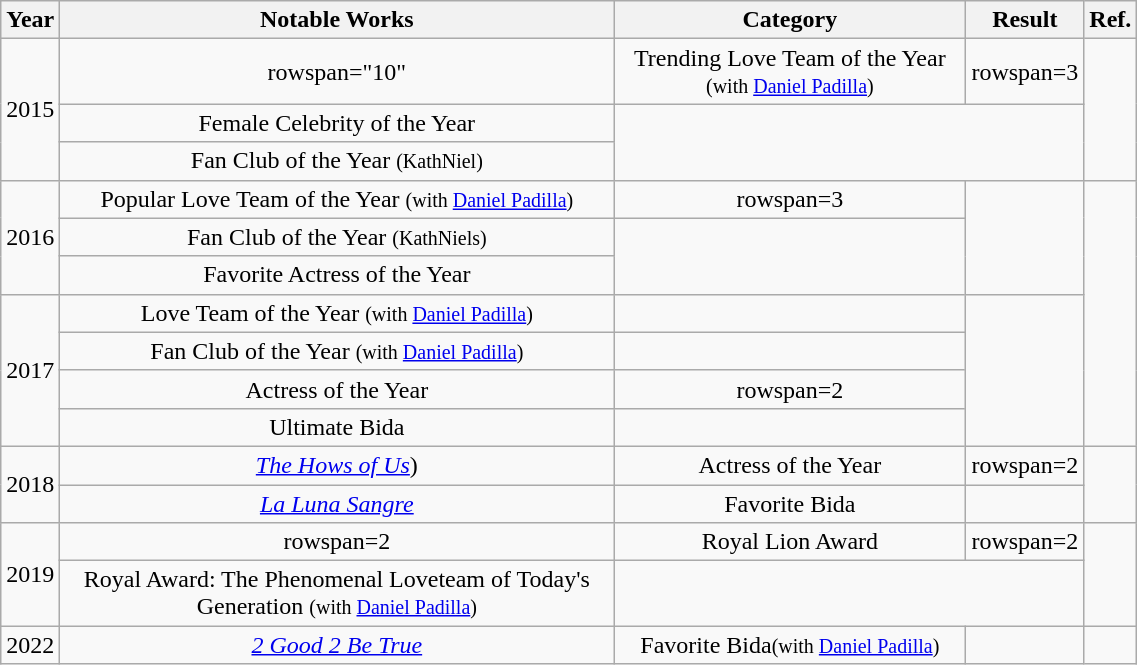<table class="wikitable sortable"  style="text-align:center; width:60%;">
<tr>
<th>Year</th>
<th>Notable Works</th>
<th>Category</th>
<th>Result</th>
<th>Ref.</th>
</tr>
<tr>
<td rowspan="3">2015</td>
<td>rowspan="10" </td>
<td>Trending Love Team of the Year <small>(with <a href='#'>Daniel Padilla</a>)</small></td>
<td>rowspan=3 </td>
<td rowspan="3"></td>
</tr>
<tr>
<td>Female Celebrity of the Year</td>
</tr>
<tr>
<td>Fan Club of the Year  <small>(KathNiel)</small></td>
</tr>
<tr>
<td rowspan="3">2016</td>
<td>Popular Love Team of the Year <small>(with <a href='#'>Daniel Padilla</a>)</small></td>
<td>rowspan=3 </td>
<td rowspan="3"></td>
</tr>
<tr>
<td>Fan Club of the Year  <small>(KathNiels)</small></td>
</tr>
<tr>
<td>Favorite Actress of the Year</td>
</tr>
<tr>
<td rowspan="4">2017</td>
<td>Love Team of the Year  <small>(with <a href='#'>Daniel Padilla</a>)</small></td>
<td></td>
<td rowspan=4></td>
</tr>
<tr>
<td>Fan Club of the Year  <small>(with <a href='#'>Daniel Padilla</a>)</small></td>
<td></td>
</tr>
<tr>
<td>Actress of the Year</td>
<td>rowspan=2 </td>
</tr>
<tr>
<td>Ultimate Bida</td>
</tr>
<tr>
<td rowspan=2>2018</td>
<td><em><a href='#'>The Hows of Us</a></em>)</td>
<td>Actress of the Year</td>
<td>rowspan=2 </td>
<td rowspan=2></td>
</tr>
<tr>
<td><em><a href='#'>La Luna Sangre</a></em></td>
<td>Favorite Bida</td>
</tr>
<tr>
<td rowspan=2>2019</td>
<td>rowspan=2 </td>
<td>Royal Lion Award</td>
<td>rowspan=2 </td>
<td rowspan=2></td>
</tr>
<tr>
<td>Royal Award: The Phenomenal Loveteam of Today's Generation <small>(with <a href='#'>Daniel Padilla</a>)</small></td>
</tr>
<tr>
<td>2022</td>
<td><em><a href='#'>2 Good 2 Be True</a></em></td>
<td>Favorite Bida<small>(with <a href='#'>Daniel Padilla</a>)</small></td>
<td></td>
<td></td>
</tr>
</table>
